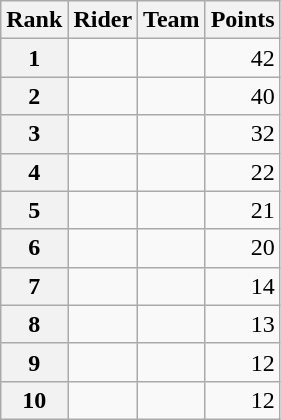<table class="wikitable" margin-bottom:0;">
<tr>
<th scope="col">Rank</th>
<th scope="col">Rider</th>
<th scope="col">Team</th>
<th scope="col">Points</th>
</tr>
<tr>
<th scope="row">1</th>
<td> </td>
<td></td>
<td align="right">42</td>
</tr>
<tr>
<th scope="row">2</th>
<td></td>
<td></td>
<td align="right">40</td>
</tr>
<tr>
<th scope="row">3</th>
<td> </td>
<td></td>
<td align="right">32</td>
</tr>
<tr>
<th scope="row">4</th>
<td></td>
<td></td>
<td align="right">22</td>
</tr>
<tr>
<th scope="row">5</th>
<td></td>
<td></td>
<td align="right">21</td>
</tr>
<tr>
<th scope="row">6</th>
<td></td>
<td></td>
<td align="right">20</td>
</tr>
<tr>
<th scope="row">7</th>
<td> </td>
<td></td>
<td align="right">14</td>
</tr>
<tr>
<th scope="row">8</th>
<td></td>
<td></td>
<td align="right">13</td>
</tr>
<tr>
<th scope="row">9</th>
<td></td>
<td></td>
<td align="right">12</td>
</tr>
<tr>
<th scope="row">10</th>
<td></td>
<td></td>
<td align="right">12</td>
</tr>
</table>
